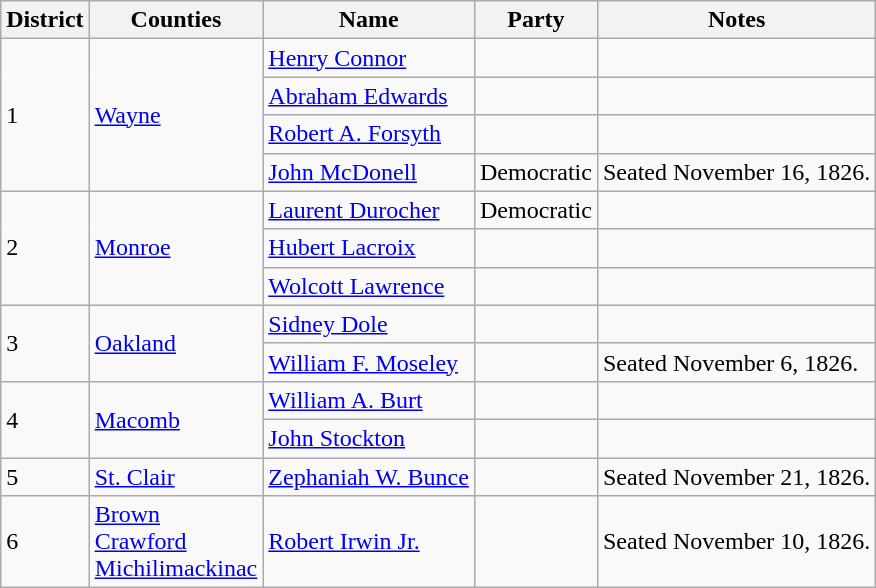<table class="wikitable sortable">
<tr>
<th>District</th>
<th>Counties</th>
<th>Name</th>
<th>Party</th>
<th>Notes</th>
</tr>
<tr>
<td rowspan="4">1</td>
<td rowspan="4"><a href='#'>Wayne</a></td>
<td><a href='#'>Henry Connor</a></td>
<td></td>
<td></td>
</tr>
<tr>
<td><a href='#'>Abraham Edwards</a></td>
<td></td>
<td></td>
</tr>
<tr>
<td><a href='#'>Robert A. Forsyth</a></td>
<td></td>
<td></td>
</tr>
<tr>
<td><a href='#'>John McDonell</a></td>
<td>Democratic</td>
<td>Seated November 16, 1826.</td>
</tr>
<tr>
<td rowspan="3">2</td>
<td rowspan="3"><a href='#'>Monroe</a></td>
<td><a href='#'>Laurent Durocher</a></td>
<td>Democratic</td>
<td></td>
</tr>
<tr>
<td><a href='#'>Hubert Lacroix</a></td>
<td></td>
<td></td>
</tr>
<tr>
<td><a href='#'>Wolcott Lawrence</a></td>
<td></td>
<td></td>
</tr>
<tr>
<td rowspan="2">3</td>
<td rowspan="2"><a href='#'>Oakland</a></td>
<td><a href='#'>Sidney Dole</a></td>
<td></td>
<td></td>
</tr>
<tr>
<td><a href='#'>William F. Moseley</a></td>
<td></td>
<td>Seated November 6, 1826.</td>
</tr>
<tr>
<td rowspan="2">4</td>
<td rowspan="2"><a href='#'>Macomb</a></td>
<td><a href='#'>William A. Burt</a></td>
<td></td>
<td></td>
</tr>
<tr>
<td><a href='#'>John Stockton</a></td>
<td></td>
<td></td>
</tr>
<tr>
<td>5</td>
<td><a href='#'>St. Clair</a></td>
<td><a href='#'>Zephaniah W. Bunce</a></td>
<td></td>
<td>Seated November 21, 1826.</td>
</tr>
<tr>
<td>6</td>
<td><a href='#'>Brown</a><br><a href='#'>Crawford</a><br><a href='#'>Michilimackinac</a></td>
<td><a href='#'>Robert Irwin Jr.</a></td>
<td></td>
<td>Seated November 10, 1826.</td>
</tr>
</table>
